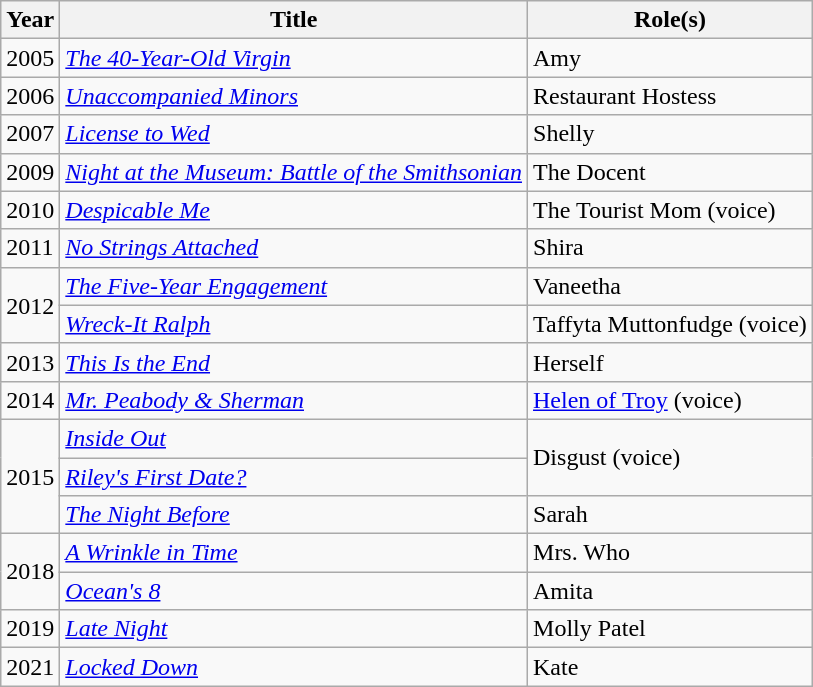<table class="wikitable plainrowheaders sortable">
<tr>
<th scope="col">Year</th>
<th scope="col">Title</th>
<th scope="col">Role(s)</th>
</tr>
<tr>
<td>2005</td>
<td><em><a href='#'>The 40-Year-Old Virgin</a></em></td>
<td>Amy</td>
</tr>
<tr>
<td>2006</td>
<td><em><a href='#'>Unaccompanied Minors</a></em></td>
<td>Restaurant Hostess</td>
</tr>
<tr>
<td>2007</td>
<td><em><a href='#'>License to Wed</a></em></td>
<td>Shelly</td>
</tr>
<tr>
<td>2009</td>
<td><em><a href='#'>Night at the Museum: Battle of the Smithsonian</a></em></td>
<td>The Docent</td>
</tr>
<tr>
<td>2010</td>
<td><em><a href='#'>Despicable Me</a></em></td>
<td>The Tourist Mom (voice)</td>
</tr>
<tr>
<td>2011</td>
<td><em><a href='#'>No Strings Attached</a></em></td>
<td>Shira</td>
</tr>
<tr>
<td rowspan="2">2012</td>
<td><em><a href='#'>The Five-Year Engagement</a></em></td>
<td>Vaneetha</td>
</tr>
<tr>
<td><em><a href='#'>Wreck-It Ralph</a></em></td>
<td>Taffyta Muttonfudge (voice)</td>
</tr>
<tr>
<td>2013</td>
<td><em><a href='#'>This Is the End</a></em></td>
<td>Herself</td>
</tr>
<tr>
<td>2014</td>
<td><em><a href='#'>Mr. Peabody & Sherman</a></em></td>
<td><a href='#'>Helen of Troy</a> (voice)</td>
</tr>
<tr>
<td rowspan="3">2015</td>
<td><em><a href='#'>Inside Out</a></em></td>
<td rowspan="2">Disgust (voice)</td>
</tr>
<tr>
<td><em><a href='#'>Riley's First Date?</a></em></td>
</tr>
<tr>
<td><em><a href='#'>The Night Before</a></em></td>
<td>Sarah</td>
</tr>
<tr>
<td rowspan="2">2018</td>
<td><em><a href='#'>A Wrinkle in Time</a></em></td>
<td>Mrs. Who</td>
</tr>
<tr>
<td><em><a href='#'>Ocean's 8</a></em></td>
<td>Amita</td>
</tr>
<tr>
<td>2019</td>
<td><em><a href='#'>Late Night</a></em></td>
<td>Molly Patel</td>
</tr>
<tr>
<td>2021</td>
<td><em><a href='#'>Locked Down</a></em></td>
<td>Kate</td>
</tr>
</table>
